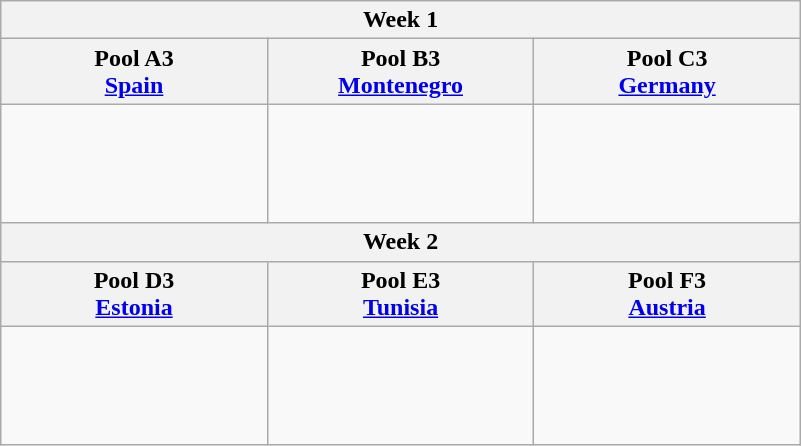<table class="wikitable">
<tr>
<th colspan=3>Week 1</th>
</tr>
<tr>
<th width=17%>Pool A3<br> <a href='#'>Spain</a></th>
<th width=17%>Pool B3<br> <a href='#'>Montenegro</a></th>
<th width=17%>Pool C3<br> <a href='#'>Germany</a></th>
</tr>
<tr>
<td><br><br>
<br>
<br>
</td>
<td><br><br>
<br>
<br>
</td>
<td><br><br>
<br>
<br>
</td>
</tr>
<tr>
<th colspan=3>Week 2</th>
</tr>
<tr>
<th width=17%>Pool D3<br> <a href='#'>Estonia</a></th>
<th width=17%>Pool E3<br> <a href='#'>Tunisia</a></th>
<th width=17%>Pool F3<br> <a href='#'>Austria</a></th>
</tr>
<tr>
<td><br><br>
<br>
<br>
</td>
<td><br><br>
<br>
<br>
</td>
<td><br><br>
<br>
<br>
</td>
</tr>
</table>
